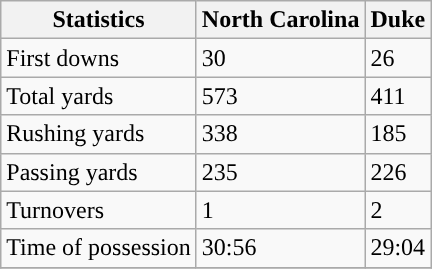<table class="wikitable">
<tr>
<th>Statistics</th>
<th>North Carolina</th>
<th>Duke</th>
</tr>
<tr>
<td>First downs</td>
<td>30</td>
<td>26</td>
</tr>
<tr>
<td>Total yards</td>
<td>573</td>
<td>411</td>
</tr>
<tr>
<td>Rushing yards</td>
<td>338</td>
<td>185</td>
</tr>
<tr>
<td>Passing yards</td>
<td>235</td>
<td>226</td>
</tr>
<tr>
<td>Turnovers</td>
<td>1</td>
<td>2</td>
</tr>
<tr>
<td>Time of possession</td>
<td>30:56</td>
<td>29:04</td>
</tr>
<tr>
</tr>
</table>
